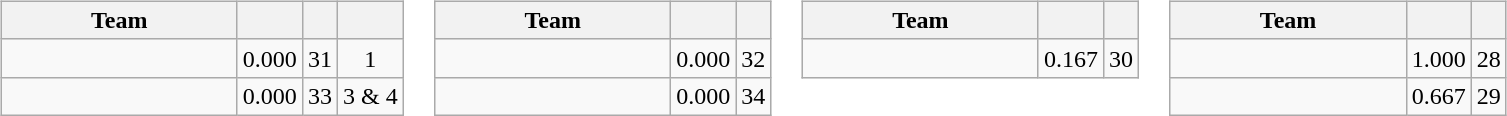<table>
<tr valign=top>
<td><br><table class="wikitable">
<tr>
<th width=150>Team</th>
<th></th>
<th></th>
<th></th>
</tr>
<tr>
<td></td>
<td align=right>0.000</td>
<td align=center>31</td>
<td align=center>1</td>
</tr>
<tr>
<td></td>
<td align=right>0.000</td>
<td align=center>33</td>
<td align=center>3 & 4</td>
</tr>
</table>
</td>
<td><br><table class="wikitable">
<tr>
<th width=150>Team</th>
<th></th>
<th></th>
</tr>
<tr>
<td></td>
<td align=right>0.000</td>
<td align=center>32</td>
</tr>
<tr>
<td></td>
<td align=right>0.000</td>
<td align=center>34</td>
</tr>
</table>
</td>
<td><br><table class="wikitable">
<tr>
<th width=150>Team</th>
<th></th>
<th></th>
</tr>
<tr>
<td></td>
<td align=right>0.167</td>
<td align=center>30</td>
</tr>
</table>
</td>
<td><br><table class="wikitable">
<tr>
<th width=150>Team</th>
<th></th>
<th></th>
</tr>
<tr>
<td></td>
<td align=right>1.000</td>
<td align=center>28</td>
</tr>
<tr>
<td></td>
<td align=right>0.667</td>
<td align=center>29</td>
</tr>
</table>
</td>
</tr>
</table>
